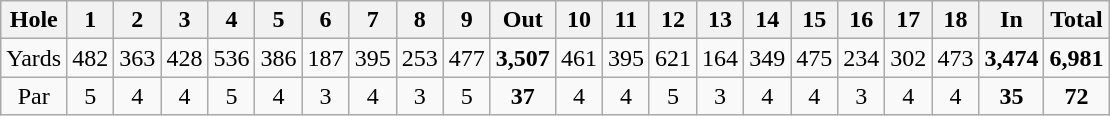<table class="wikitable" style="text-align:center">
<tr>
<th align="left">Hole</th>
<th>1</th>
<th>2</th>
<th>3</th>
<th>4</th>
<th>5</th>
<th>6</th>
<th>7</th>
<th>8</th>
<th>9</th>
<th>Out</th>
<th>10</th>
<th>11</th>
<th>12</th>
<th>13</th>
<th>14</th>
<th>15</th>
<th>16</th>
<th>17</th>
<th>18</th>
<th>In</th>
<th>Total</th>
</tr>
<tr>
<td align="left">Yards</td>
<td>482</td>
<td>363</td>
<td>428</td>
<td>536</td>
<td>386</td>
<td>187</td>
<td>395</td>
<td>253</td>
<td>477</td>
<td><strong>3,507</strong></td>
<td>461</td>
<td>395</td>
<td>621</td>
<td>164</td>
<td>349</td>
<td>475</td>
<td>234</td>
<td>302</td>
<td>473</td>
<td><strong>3,474</strong></td>
<td><strong>6,981</strong></td>
</tr>
<tr>
<td>Par</td>
<td>5</td>
<td>4</td>
<td>4</td>
<td>5</td>
<td>4</td>
<td>3</td>
<td>4</td>
<td>3</td>
<td>5</td>
<td><strong>37</strong></td>
<td>4</td>
<td>4</td>
<td>5</td>
<td>3</td>
<td>4</td>
<td>4</td>
<td>3</td>
<td>4</td>
<td>4</td>
<td><strong>35</strong></td>
<td><strong>72</strong></td>
</tr>
</table>
